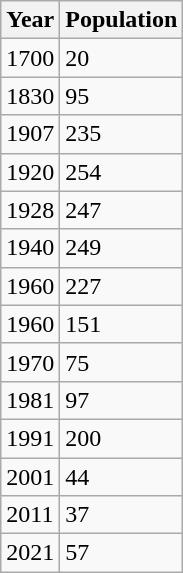<table class="wikitable">
<tr>
<th>Year</th>
<th>Population</th>
</tr>
<tr>
<td>1700</td>
<td>20</td>
</tr>
<tr>
<td>1830</td>
<td>95</td>
</tr>
<tr>
<td>1907</td>
<td>235</td>
</tr>
<tr>
<td>1920</td>
<td>254</td>
</tr>
<tr>
<td>1928</td>
<td>247</td>
</tr>
<tr>
<td>1940</td>
<td>249</td>
</tr>
<tr>
<td>1960</td>
<td>227</td>
</tr>
<tr>
<td>1960</td>
<td>151</td>
</tr>
<tr>
<td>1970</td>
<td>75</td>
</tr>
<tr>
<td>1981</td>
<td>97</td>
</tr>
<tr>
<td>1991</td>
<td>200</td>
</tr>
<tr>
<td>2001</td>
<td>44</td>
</tr>
<tr>
<td>2011</td>
<td>37</td>
</tr>
<tr>
<td>2021</td>
<td>57</td>
</tr>
</table>
